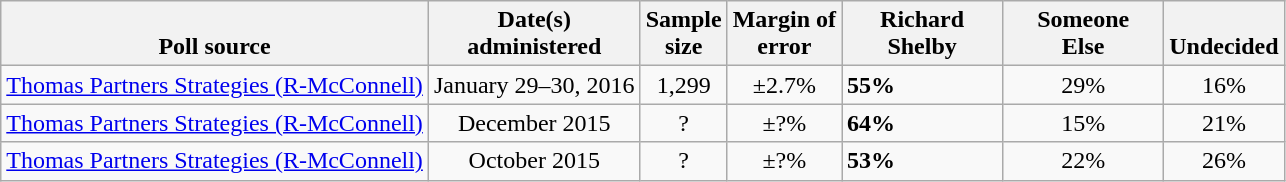<table class="wikitable">
<tr valign= bottom>
<th>Poll source</th>
<th>Date(s)<br>administered</th>
<th>Sample<br>size</th>
<th>Margin of<br>error</th>
<th style="width:100px;">Richard<br>Shelby</th>
<th style="width:100px;">Someone<br>Else</th>
<th>Undecided</th>
</tr>
<tr>
<td><a href='#'>Thomas Partners Strategies (R-McConnell)</a></td>
<td align=center>January 29–30, 2016</td>
<td align=center>1,299</td>
<td align=center>±2.7%</td>
<td><strong>55%</strong></td>
<td align=center>29%</td>
<td align=center>16%</td>
</tr>
<tr>
<td><a href='#'>Thomas Partners Strategies (R-McConnell)</a></td>
<td align=center>December 2015</td>
<td align=center>?</td>
<td align=center>±?%</td>
<td><strong>64%</strong></td>
<td align=center>15%</td>
<td align=center>21%</td>
</tr>
<tr>
<td><a href='#'>Thomas Partners Strategies (R-McConnell)</a></td>
<td align=center>October 2015</td>
<td align=center>?</td>
<td align=center>±?%</td>
<td><strong>53%</strong></td>
<td align=center>22%</td>
<td align=center>26%</td>
</tr>
</table>
